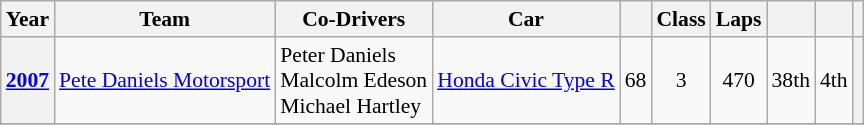<table class="wikitable" style="font-size:90%">
<tr>
<th>Year</th>
<th>Team</th>
<th>Co-Drivers</th>
<th>Car</th>
<th></th>
<th>Class</th>
<th>Laps</th>
<th></th>
<th></th>
<th></th>
</tr>
<tr style="text-align:center;">
<th><a href='#'>2007</a></th>
<td align="left" nowrap> <a href='#'>Pete Daniels Motorsport</a></td>
<td align="left" nowrap> Peter Daniels<br> Malcolm Edeson<br> Michael Hartley</td>
<td align="left" nowrap><a href='#'>Honda Civic Type R</a></td>
<td>68</td>
<td>3</td>
<td>470</td>
<td>38th</td>
<td>4th</td>
<th></th>
</tr>
<tr>
</tr>
</table>
